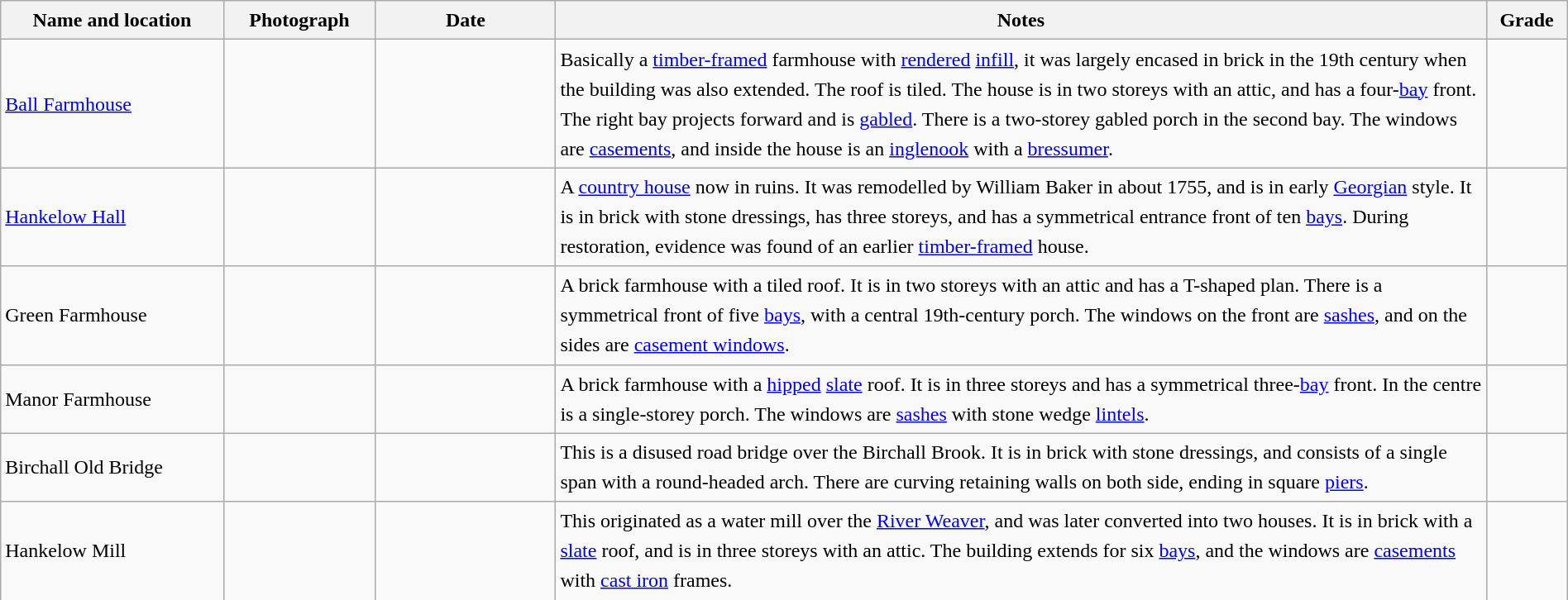<table class="wikitable sortable plainrowheaders" style="width:100%;border:0px;text-align:left;line-height:150%;">
<tr>
<th scope="col"  style="width:150px">Name and location</th>
<th scope="col"  style="width:100px" class="unsortable">Photograph</th>
<th scope="col"  style="width:120px">Date</th>
<th scope="col"  style="width:650px" class="unsortable">Notes</th>
<th scope="col"  style="width:50px">Grade</th>
</tr>
<tr>
<td><a href='#'>Ball Farmhouse</a><br><small></small></td>
<td></td>
<td align="center"></td>
<td>Basically a <a href='#'>timber-framed</a> farmhouse with <a href='#'>rendered</a> <a href='#'>infill</a>, it was largely encased in brick in the 19th century when the building was also extended.  The roof is tiled.  The house is in two storeys with an attic, and has a four-<a href='#'>bay</a> front.  The right bay projects forward and is <a href='#'>gabled</a>.  There is a two-storey gabled porch in the second bay.  The windows are <a href='#'>casements</a>, and inside the house is an <a href='#'>inglenook</a> with a <a href='#'>bressumer</a>.</td>
<td align="center" ></td>
</tr>
<tr>
<td><a href='#'>Hankelow Hall</a><br><small></small></td>
<td></td>
<td align="center"></td>
<td>A <a href='#'>country house</a> now in ruins.  It was remodelled by William Baker in about 1755, and is in early <a href='#'>Georgian</a> style.  It is in brick with stone dressings, has three storeys, and has a symmetrical entrance front of ten <a href='#'>bays</a>.  During restoration, evidence was found of an earlier <a href='#'>timber-framed</a> house.</td>
<td align="center" ></td>
</tr>
<tr>
<td>Green Farmhouse<br><small></small></td>
<td></td>
<td align="center"></td>
<td>A brick farmhouse with a tiled roof.  It is in two storeys with an attic and has a T-shaped plan.  There is a symmetrical front of five <a href='#'>bays</a>, with a central 19th-century porch.  The windows on the front are <a href='#'>sashes</a>, and on the sides are <a href='#'>casement windows</a>.</td>
<td align="center" ></td>
</tr>
<tr>
<td>Manor Farmhouse<br><small></small></td>
<td></td>
<td align="center"></td>
<td>A brick farmhouse with a <a href='#'>hipped</a> <a href='#'>slate</a> roof.  It is in three storeys and has a symmetrical three-<a href='#'>bay</a> front.  In the centre is a single-storey porch.  The windows are <a href='#'>sashes</a> with stone wedge <a href='#'>lintels</a>.</td>
<td align="center" ></td>
</tr>
<tr>
<td>Birchall Old Bridge<br><small></small></td>
<td></td>
<td align="center"></td>
<td>This is a disused road bridge over the Birchall Brook. It is in brick with stone dressings, and consists of a single span with a round-headed arch.  There are curving retaining walls on both side, ending in square <a href='#'>piers</a>.</td>
<td align="center" ></td>
</tr>
<tr>
<td>Hankelow Mill<br><small></small></td>
<td></td>
<td align="center"></td>
<td>This originated as a water mill over the <a href='#'>River Weaver</a>, and was later converted into two houses.  It is in brick with a <a href='#'>slate</a> roof, and is in three storeys with an attic.  The building extends for six <a href='#'>bays</a>, and the windows are <a href='#'>casements</a> with <a href='#'>cast iron</a> frames.</td>
<td align="center" ></td>
</tr>
<tr>
</tr>
</table>
